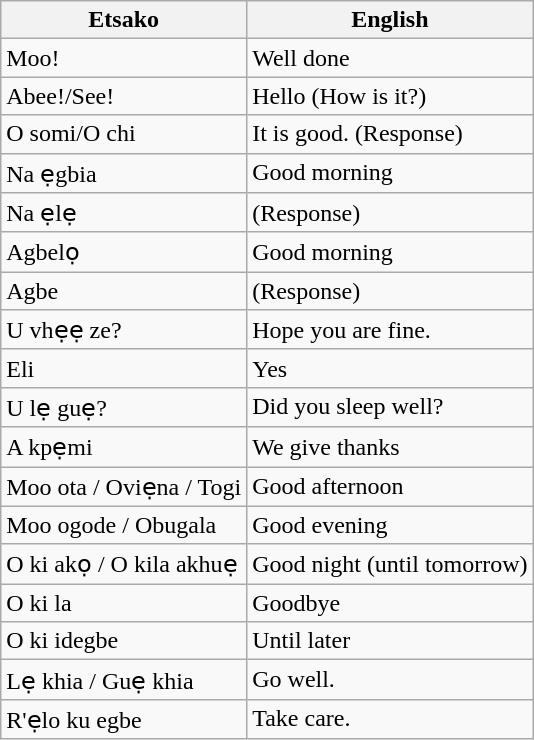<table class="wikitable">
<tr>
<th>Etsako</th>
<th>English</th>
</tr>
<tr>
<td>Moo!</td>
<td>Well done</td>
</tr>
<tr>
<td>Abee!/See!</td>
<td>Hello (How is it?)</td>
</tr>
<tr>
<td>O somi/O chi</td>
<td>It is good. (Response)</td>
</tr>
<tr>
<td>Na ẹgbia</td>
<td>Good morning</td>
</tr>
<tr>
<td>Na ẹlẹ</td>
<td>(Response)</td>
</tr>
<tr>
<td>Agbelọ</td>
<td>Good morning</td>
</tr>
<tr>
<td>Agbe</td>
<td>(Response)</td>
</tr>
<tr>
<td>U vhẹẹ ze?</td>
<td>Hope you are fine.</td>
</tr>
<tr>
<td>Eli</td>
<td>Yes</td>
</tr>
<tr>
<td>U lẹ guẹ?</td>
<td>Did you sleep well?</td>
</tr>
<tr>
<td>A kpẹmi</td>
<td>We give thanks</td>
</tr>
<tr>
<td>Moo ota / Oviẹna / Togi</td>
<td>Good afternoon</td>
</tr>
<tr>
<td>Moo ogode / Obugala</td>
<td>Good evening</td>
</tr>
<tr>
<td>O ki akọ / O kila akhuẹ</td>
<td>Good night (until tomorrow)</td>
</tr>
<tr>
<td>O ki la</td>
<td>Goodbye</td>
</tr>
<tr>
<td>O ki idegbe</td>
<td>Until later</td>
</tr>
<tr>
<td>Lẹ khia / Guẹ khia</td>
<td>Go well.</td>
</tr>
<tr>
<td>R'ẹlo ku egbe</td>
<td>Take care.</td>
</tr>
</table>
